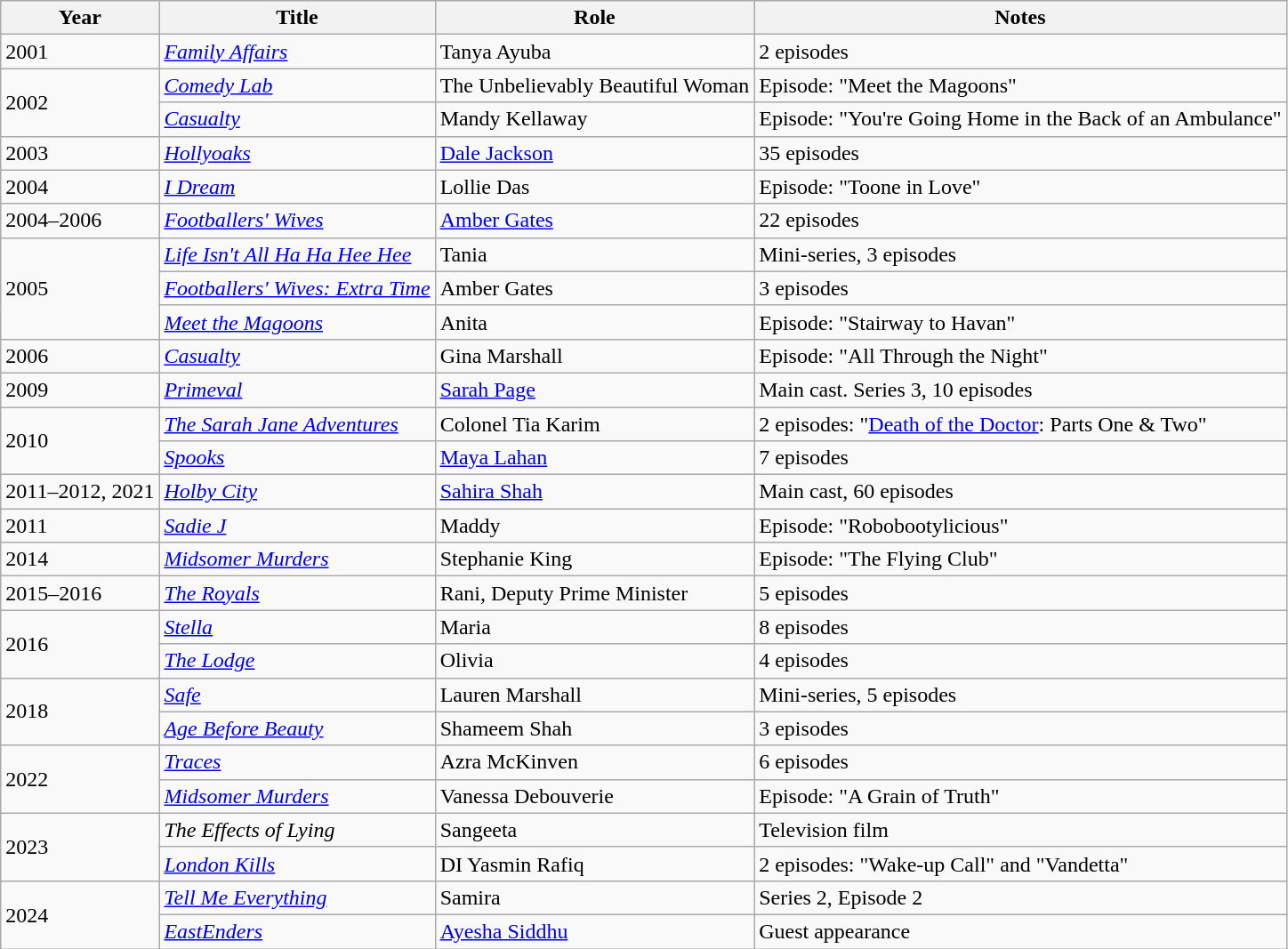<table class="wikitable plainrowheaders sortable">
<tr>
<th scope="col">Year</th>
<th scope="col">Title</th>
<th scope="col">Role</th>
<th scope="col" class="unsortable">Notes</th>
</tr>
<tr>
<td>2001</td>
<td><em><a href='#'>Family Affairs</a></em></td>
<td>Tanya Ayuba</td>
<td>2 episodes</td>
</tr>
<tr>
<td rowspan="2">2002</td>
<td><em><a href='#'>Comedy Lab</a></em></td>
<td>The Unbelievably Beautiful Woman</td>
<td>Episode: "Meet the Magoons"</td>
</tr>
<tr>
<td><em><a href='#'>Casualty</a></em></td>
<td>Mandy Kellaway</td>
<td>Episode: "You're Going Home in the Back of an Ambulance"</td>
</tr>
<tr>
<td>2003</td>
<td><em><a href='#'>Hollyoaks</a></em></td>
<td><a href='#'>Dale Jackson</a></td>
<td>35 episodes</td>
</tr>
<tr>
<td>2004</td>
<td><em><a href='#'>I Dream</a></em></td>
<td>Lollie Das</td>
<td>Episode: "Toone in Love"</td>
</tr>
<tr>
<td>2004–2006</td>
<td><em><a href='#'>Footballers' Wives</a></em></td>
<td><a href='#'>Amber Gates</a></td>
<td>22 episodes</td>
</tr>
<tr>
<td rowspan="3">2005</td>
<td><em><a href='#'>Life Isn't All Ha Ha Hee Hee</a></em></td>
<td>Tania</td>
<td>Mini-series, 3 episodes</td>
</tr>
<tr>
<td><em><a href='#'>Footballers' Wives: Extra Time</a></em></td>
<td>Amber Gates</td>
<td>3 episodes</td>
</tr>
<tr>
<td><em><a href='#'>Meet the Magoons</a></em></td>
<td>Anita</td>
<td>Episode: "Stairway to Havan"</td>
</tr>
<tr>
<td>2006</td>
<td><em><a href='#'>Casualty</a></em></td>
<td>Gina Marshall</td>
<td>Episode: "All Through the Night"</td>
</tr>
<tr>
<td>2009</td>
<td><em><a href='#'>Primeval</a></em></td>
<td><a href='#'>Sarah Page</a></td>
<td>Main cast. Series 3, 10 episodes</td>
</tr>
<tr>
<td rowspan="2">2010</td>
<td><em><a href='#'>The Sarah Jane Adventures</a></em></td>
<td>Colonel Tia Karim</td>
<td>2 episodes: "<a href='#'>Death of the Doctor</a>: Parts One & Two"</td>
</tr>
<tr>
<td><em><a href='#'>Spooks</a></em></td>
<td><a href='#'>Maya Lahan</a></td>
<td>7 episodes</td>
</tr>
<tr>
<td>2011–2012, 2021</td>
<td><em><a href='#'>Holby City</a></em></td>
<td><a href='#'>Sahira Shah</a></td>
<td>Main cast, 60 episodes</td>
</tr>
<tr>
<td>2011</td>
<td><em><a href='#'>Sadie J</a></em></td>
<td>Maddy</td>
<td>Episode: "Robobootylicious"</td>
</tr>
<tr>
<td>2014</td>
<td><em><a href='#'>Midsomer Murders</a></em></td>
<td>Stephanie King</td>
<td>Episode: "The Flying Club"</td>
</tr>
<tr>
<td>2015–2016</td>
<td><em><a href='#'>The Royals</a></em></td>
<td>Rani, Deputy Prime Minister</td>
<td>5 episodes</td>
</tr>
<tr>
<td rowspan="2">2016</td>
<td><em><a href='#'>Stella</a></em></td>
<td>Maria</td>
<td>8 episodes</td>
</tr>
<tr>
<td><em><a href='#'>The Lodge</a></em></td>
<td>Olivia</td>
<td>4 episodes</td>
</tr>
<tr>
<td rowspan="2">2018</td>
<td><em><a href='#'>Safe</a></em></td>
<td>Lauren Marshall</td>
<td>Mini-series, 5 episodes</td>
</tr>
<tr>
<td><em><a href='#'>Age Before Beauty</a></em></td>
<td>Shameem Shah</td>
<td>3 episodes</td>
</tr>
<tr>
<td rowspan="2">2022</td>
<td><em><a href='#'>Traces</a></em></td>
<td>Azra McKinven</td>
<td>6 episodes</td>
</tr>
<tr>
<td><em><a href='#'>Midsomer Murders</a></em></td>
<td>Vanessa Debouverie</td>
<td>Episode: "A Grain of Truth"</td>
</tr>
<tr>
<td rowspan="2">2023</td>
<td><em>The Effects of Lying</em></td>
<td>Sangeeta</td>
<td>Television film</td>
</tr>
<tr>
<td><em><a href='#'>London Kills</a></em></td>
<td>DI Yasmin Rafiq</td>
<td>2 episodes: "Wake-up Call" and "Vandetta"</td>
</tr>
<tr>
<td rowspan="2">2024</td>
<td><em><a href='#'>Tell Me Everything</a></em></td>
<td>Samira</td>
<td>Series 2, Episode 2</td>
</tr>
<tr>
<td><em><a href='#'>EastEnders</a></em></td>
<td><a href='#'>Ayesha Siddhu</a></td>
<td>Guest appearance</td>
</tr>
</table>
